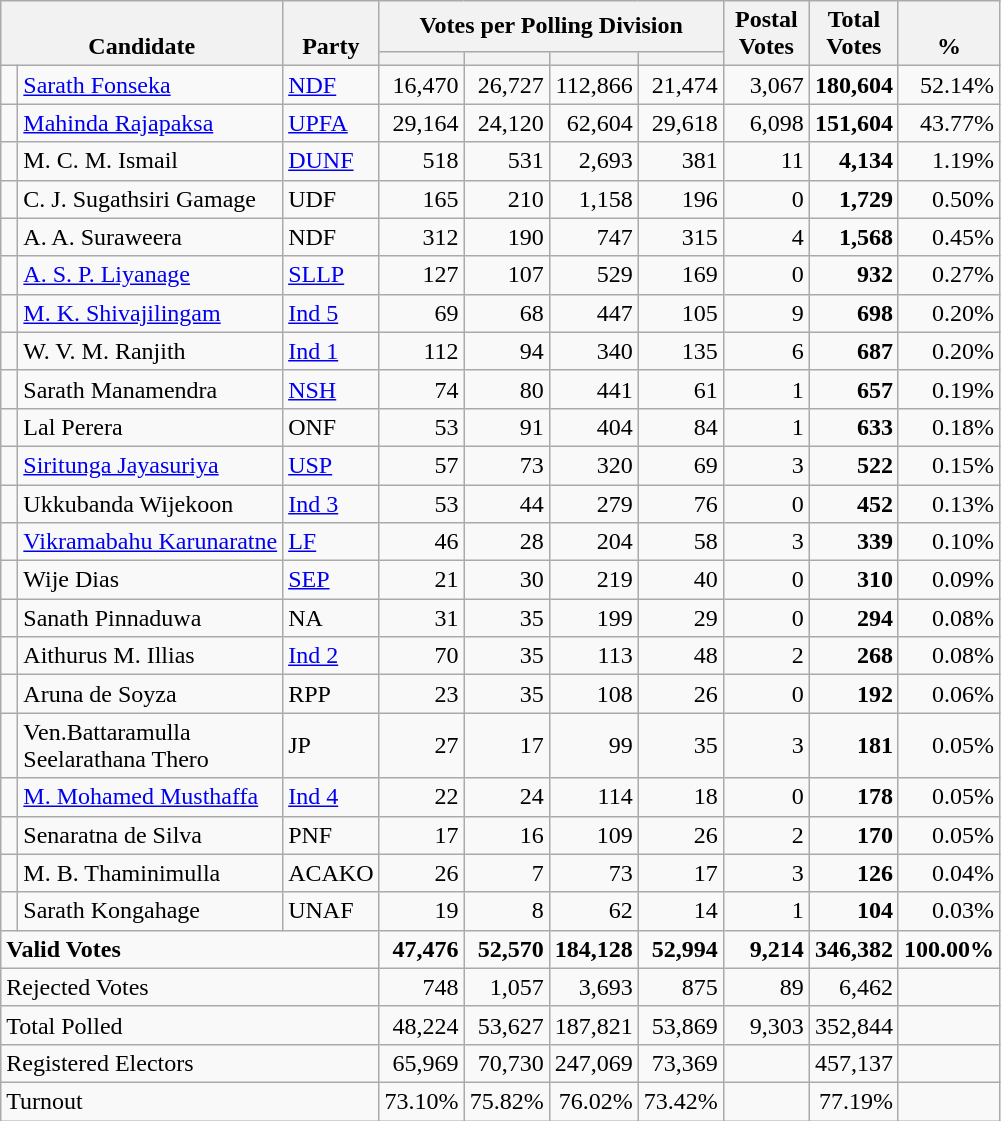<table class="wikitable" border="1" style="text-align:right;">
<tr>
<th align=left valign=bottom rowspan=2 colspan=2 width="180">Candidate</th>
<th align=left valign=bottom rowspan=2 width="40">Party</th>
<th colspan=4>Votes per Polling Division</th>
<th align=center valign=bottom rowspan=2 width="50">Postal<br>Votes</th>
<th align=center valign=bottom rowspan=2 width="50">Total Votes</th>
<th align=center valign=bottom rowspan=2 width="50">%</th>
</tr>
<tr>
<th></th>
<th></th>
<th></th>
<th></th>
</tr>
<tr>
<td bgcolor=> </td>
<td align=left><a href='#'>Sarath Fonseka</a></td>
<td align=left><a href='#'>NDF</a></td>
<td>16,470</td>
<td>26,727</td>
<td>112,866</td>
<td>21,474</td>
<td>3,067</td>
<td><strong>180,604</strong></td>
<td>52.14%</td>
</tr>
<tr>
<td bgcolor=> </td>
<td align=left><a href='#'>Mahinda Rajapaksa</a></td>
<td align=left><a href='#'>UPFA</a></td>
<td>29,164</td>
<td>24,120</td>
<td>62,604</td>
<td>29,618</td>
<td>6,098</td>
<td><strong>151,604</strong></td>
<td>43.77%</td>
</tr>
<tr>
<td bgcolor=> </td>
<td align=left>M. C. M. Ismail</td>
<td align=left><a href='#'>DUNF</a></td>
<td>518</td>
<td>531</td>
<td>2,693</td>
<td>381</td>
<td>11</td>
<td><strong>4,134</strong></td>
<td>1.19%</td>
</tr>
<tr>
<td bgcolor=> </td>
<td align=left>C. J. Sugathsiri Gamage</td>
<td align=left>UDF</td>
<td>165</td>
<td>210</td>
<td>1,158</td>
<td>196</td>
<td>0</td>
<td><strong>1,729</strong></td>
<td>0.50%</td>
</tr>
<tr>
<td bgcolor=> </td>
<td align=left>A. A. Suraweera</td>
<td align=left>NDF</td>
<td>312</td>
<td>190</td>
<td>747</td>
<td>315</td>
<td>4</td>
<td><strong>1,568</strong></td>
<td>0.45%</td>
</tr>
<tr>
<td bgcolor=> </td>
<td align=left><a href='#'>A. S. P. Liyanage</a></td>
<td align=left><a href='#'>SLLP</a></td>
<td>127</td>
<td>107</td>
<td>529</td>
<td>169</td>
<td>0</td>
<td><strong>932</strong></td>
<td>0.27%</td>
</tr>
<tr>
<td bgcolor=> </td>
<td align=left><a href='#'>M. K. Shivajilingam</a></td>
<td align=left><a href='#'>Ind 5</a></td>
<td>69</td>
<td>68</td>
<td>447</td>
<td>105</td>
<td>9</td>
<td><strong>698</strong></td>
<td>0.20%</td>
</tr>
<tr>
<td bgcolor=> </td>
<td align=left>W. V. M. Ranjith</td>
<td align=left><a href='#'>Ind 1</a></td>
<td>112</td>
<td>94</td>
<td>340</td>
<td>135</td>
<td>6</td>
<td><strong>687</strong></td>
<td>0.20%</td>
</tr>
<tr>
<td bgcolor=> </td>
<td align=left>Sarath Manamendra</td>
<td align=left><a href='#'>NSH</a></td>
<td>74</td>
<td>80</td>
<td>441</td>
<td>61</td>
<td>1</td>
<td><strong>657</strong></td>
<td>0.19%</td>
</tr>
<tr>
<td bgcolor=> </td>
<td align=left>Lal Perera</td>
<td align=left>ONF</td>
<td>53</td>
<td>91</td>
<td>404</td>
<td>84</td>
<td>1</td>
<td><strong>633</strong></td>
<td>0.18%</td>
</tr>
<tr>
<td bgcolor=> </td>
<td align=left><a href='#'>Siritunga Jayasuriya</a></td>
<td align=left><a href='#'>USP</a></td>
<td>57</td>
<td>73</td>
<td>320</td>
<td>69</td>
<td>3</td>
<td><strong>522</strong></td>
<td>0.15%</td>
</tr>
<tr>
<td bgcolor=> </td>
<td align=left>Ukkubanda Wijekoon</td>
<td align=left><a href='#'>Ind 3</a></td>
<td>53</td>
<td>44</td>
<td>279</td>
<td>76</td>
<td>0</td>
<td><strong>452</strong></td>
<td>0.13%</td>
</tr>
<tr>
<td bgcolor=> </td>
<td align=left><a href='#'>Vikramabahu Karunaratne</a></td>
<td align=left><a href='#'>LF</a></td>
<td>46</td>
<td>28</td>
<td>204</td>
<td>58</td>
<td>3</td>
<td><strong>339</strong></td>
<td>0.10%</td>
</tr>
<tr>
<td bgcolor=> </td>
<td align=left>Wije Dias</td>
<td align=left><a href='#'>SEP</a></td>
<td>21</td>
<td>30</td>
<td>219</td>
<td>40</td>
<td>0</td>
<td><strong>310</strong></td>
<td>0.09%</td>
</tr>
<tr>
<td bgcolor=> </td>
<td align=left>Sanath Pinnaduwa</td>
<td align=left>NA</td>
<td>31</td>
<td>35</td>
<td>199</td>
<td>29</td>
<td>0</td>
<td><strong>294</strong></td>
<td>0.08%</td>
</tr>
<tr>
<td bgcolor=> </td>
<td align=left>Aithurus M. Illias</td>
<td align=left><a href='#'>Ind 2</a></td>
<td>70</td>
<td>35</td>
<td>113</td>
<td>48</td>
<td>2</td>
<td><strong>268</strong></td>
<td>0.08%</td>
</tr>
<tr>
<td bgcolor=> </td>
<td align=left>Aruna de Soyza</td>
<td align=left>RPP</td>
<td>23</td>
<td>35</td>
<td>108</td>
<td>26</td>
<td>0</td>
<td><strong>192</strong></td>
<td>0.06%</td>
</tr>
<tr>
<td bgcolor=> </td>
<td align=left>Ven.Battaramulla<br>Seelarathana Thero</td>
<td align=left>JP</td>
<td>27</td>
<td>17</td>
<td>99</td>
<td>35</td>
<td>3</td>
<td><strong>181</strong></td>
<td>0.05%</td>
</tr>
<tr>
<td bgcolor=> </td>
<td align=left><a href='#'>M. Mohamed Musthaffa</a></td>
<td align=left><a href='#'>Ind 4</a></td>
<td>22</td>
<td>24</td>
<td>114</td>
<td>18</td>
<td>0</td>
<td><strong>178</strong></td>
<td>0.05%</td>
</tr>
<tr>
<td bgcolor=> </td>
<td align=left>Senaratna de Silva</td>
<td align=left>PNF</td>
<td>17</td>
<td>16</td>
<td>109</td>
<td>26</td>
<td>2</td>
<td><strong>170</strong></td>
<td>0.05%</td>
</tr>
<tr>
<td bgcolor=> </td>
<td align=left>M. B. Thaminimulla</td>
<td align=left>ACAKO</td>
<td>26</td>
<td>7</td>
<td>73</td>
<td>17</td>
<td>3</td>
<td><strong>126</strong></td>
<td>0.04%</td>
</tr>
<tr>
<td bgcolor=> </td>
<td align=left>Sarath Kongahage</td>
<td align=left>UNAF</td>
<td>19</td>
<td>8</td>
<td>62</td>
<td>14</td>
<td>1</td>
<td><strong>104</strong></td>
<td>0.03%</td>
</tr>
<tr>
<td align=left colspan=3><strong>Valid Votes</strong></td>
<td><strong>47,476</strong></td>
<td><strong>52,570</strong></td>
<td><strong>184,128</strong></td>
<td><strong>52,994</strong></td>
<td><strong>9,214</strong></td>
<td><strong>346,382</strong></td>
<td><strong>100.00%</strong></td>
</tr>
<tr>
<td align=left colspan=3>Rejected Votes</td>
<td>748</td>
<td>1,057</td>
<td>3,693</td>
<td>875</td>
<td>89</td>
<td>6,462</td>
<td></td>
</tr>
<tr>
<td align=left colspan=3>Total Polled</td>
<td>48,224</td>
<td>53,627</td>
<td>187,821</td>
<td>53,869</td>
<td>9,303</td>
<td>352,844</td>
<td></td>
</tr>
<tr>
<td align=left colspan=3>Registered Electors</td>
<td>65,969</td>
<td>70,730</td>
<td>247,069</td>
<td>73,369</td>
<td></td>
<td>457,137</td>
<td></td>
</tr>
<tr>
<td align=left colspan=3>Turnout</td>
<td>73.10%</td>
<td>75.82%</td>
<td>76.02%</td>
<td>73.42%</td>
<td></td>
<td>77.19%</td>
<td></td>
</tr>
</table>
